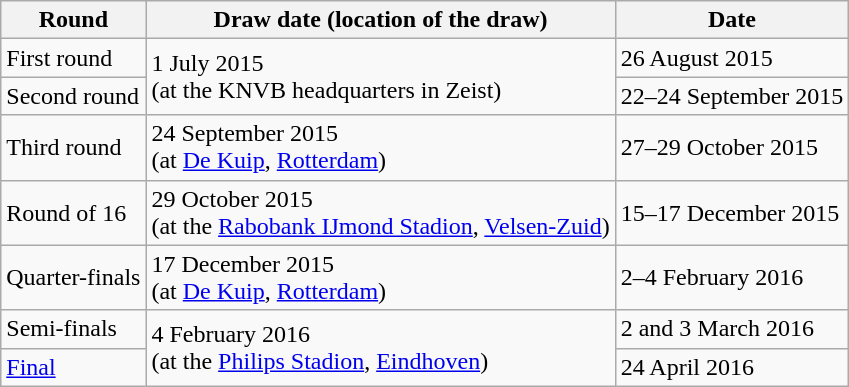<table class="wikitable">
<tr>
<th>Round</th>
<th>Draw date (location of the draw)</th>
<th>Date</th>
</tr>
<tr>
<td>First round</td>
<td rowspan="2">1 July 2015<br>(at the KNVB headquarters in Zeist)</td>
<td>26 August 2015</td>
</tr>
<tr>
<td>Second round</td>
<td>22–24 September 2015</td>
</tr>
<tr>
<td>Third round</td>
<td>24 September 2015<br>(at <a href='#'>De Kuip</a>, <a href='#'>Rotterdam</a>)</td>
<td>27–29 October 2015</td>
</tr>
<tr>
<td>Round of 16</td>
<td>29 October 2015<br>(at the <a href='#'>Rabobank IJmond Stadion</a>, <a href='#'>Velsen-Zuid</a>)</td>
<td>15–17 December 2015</td>
</tr>
<tr>
<td>Quarter-finals</td>
<td>17 December 2015<br>(at <a href='#'>De Kuip</a>, <a href='#'>Rotterdam</a>)</td>
<td>2–4 February 2016</td>
</tr>
<tr>
<td>Semi-finals</td>
<td rowspan="2">4 February 2016<br>(at the <a href='#'>Philips Stadion</a>, <a href='#'>Eindhoven</a>)</td>
<td>2 and 3 March 2016</td>
</tr>
<tr>
<td><a href='#'>Final</a></td>
<td>24 April 2016</td>
</tr>
</table>
